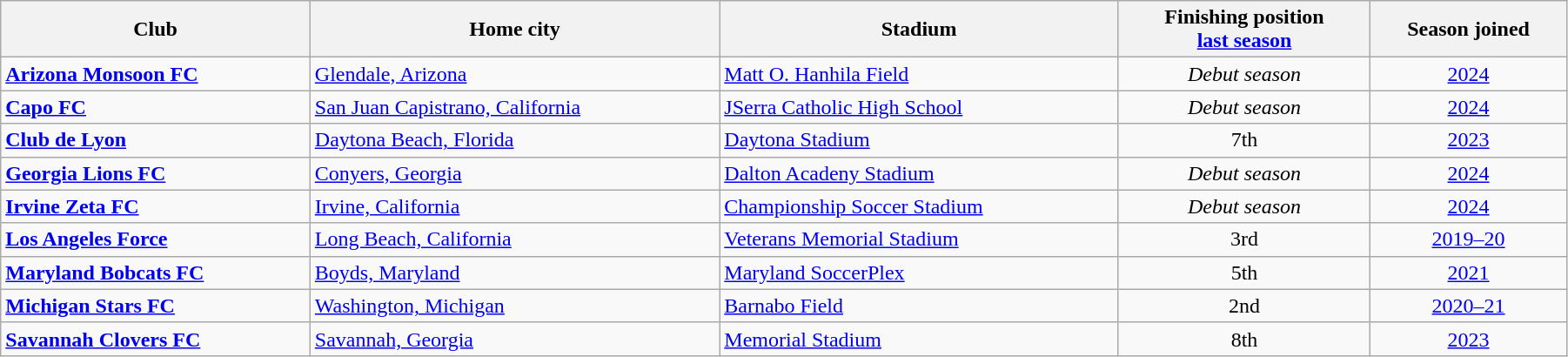<table class="wikitable sortable"  width=95% style="font-size:100%">
<tr>
<th>Club</th>
<th>Home city</th>
<th>Stadium</th>
<th>Finishing position<br><a href='#'>last season</a></th>
<th>Season joined</th>
</tr>
<tr>
<td style="text-align:left;"><strong><a href='#'>Arizona Monsoon FC</a></strong></td>
<td><a href='#'>Glendale, Arizona</a></td>
<td><a href='#'>Matt O. Hanhila Field</a></td>
<td align=center><em>Debut season</em></td>
<td align=center><a href='#'>2024</a></td>
</tr>
<tr>
<td style="text-align:left;"><strong><a href='#'>Capo FC</a></strong></td>
<td><a href='#'>San Juan Capistrano, California</a></td>
<td><a href='#'>JSerra Catholic High School</a></td>
<td align=center><em>Debut season</em></td>
<td align=center><a href='#'>2024</a></td>
</tr>
<tr>
<td style="text-align:left;"><strong><a href='#'>Club de Lyon</a></strong></td>
<td><a href='#'>Daytona Beach, Florida</a></td>
<td><a href='#'>Daytona Stadium</a></td>
<td align=center>7th</td>
<td align=center><a href='#'>2023</a></td>
</tr>
<tr>
<td style="text-align:left;"><strong><a href='#'>Georgia Lions FC</a></strong></td>
<td><a href='#'>Conyers, Georgia</a></td>
<td><a href='#'>Dalton Acadeny Stadium</a></td>
<td align=center><em>Debut season</em></td>
<td align=center><a href='#'>2024</a></td>
</tr>
<tr>
<td style="text-align:left;"><strong><a href='#'>Irvine Zeta FC</a></strong></td>
<td><a href='#'>Irvine, California</a></td>
<td><a href='#'>Championship Soccer Stadium</a></td>
<td align=center><em>Debut season</em></td>
<td align=center><a href='#'>2024</a></td>
</tr>
<tr>
<td style="text-align:left;"><strong><a href='#'>Los Angeles Force</a></strong></td>
<td><a href='#'>Long Beach, California</a></td>
<td><a href='#'>Veterans Memorial Stadium</a></td>
<td align=center>3rd</td>
<td align=center><a href='#'>2019–20</a></td>
</tr>
<tr>
<td style="text-align:left;"><strong><a href='#'>Maryland Bobcats FC</a></strong></td>
<td><a href='#'>Boyds, Maryland</a></td>
<td><a href='#'>Maryland SoccerPlex</a></td>
<td align=center>5th</td>
<td align=center><a href='#'>2021</a></td>
</tr>
<tr>
<td style="text-align:left;"><strong><a href='#'>Michigan Stars FC</a></strong></td>
<td><a href='#'>Washington, Michigan</a></td>
<td><a href='#'>Barnabo Field</a></td>
<td align=center>2nd</td>
<td align=center><a href='#'>2020–21</a></td>
</tr>
<tr>
<td style="text-align:left;"><strong><a href='#'>Savannah Clovers FC</a></strong></td>
<td><a href='#'>Savannah, Georgia</a></td>
<td><a href='#'>Memorial Stadium</a></td>
<td align=center>8th</td>
<td align=center><a href='#'>2023</a></td>
</tr>
</table>
